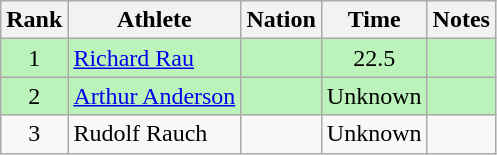<table class="wikitable sortable" style="text-align:center">
<tr>
<th>Rank</th>
<th>Athlete</th>
<th>Nation</th>
<th>Time</th>
<th>Notes</th>
</tr>
<tr bgcolor=bbf3bb>
<td>1</td>
<td align=left><a href='#'>Richard Rau</a></td>
<td align=left></td>
<td>22.5</td>
<td></td>
</tr>
<tr bgcolor=bbf3bb>
<td>2</td>
<td align=left><a href='#'>Arthur Anderson</a></td>
<td align=left></td>
<td data-sort-value=30.0>Unknown</td>
<td></td>
</tr>
<tr>
<td>3</td>
<td align=left>Rudolf Rauch</td>
<td align=left></td>
<td data-sort-value=30.0>Unknown</td>
<td></td>
</tr>
</table>
